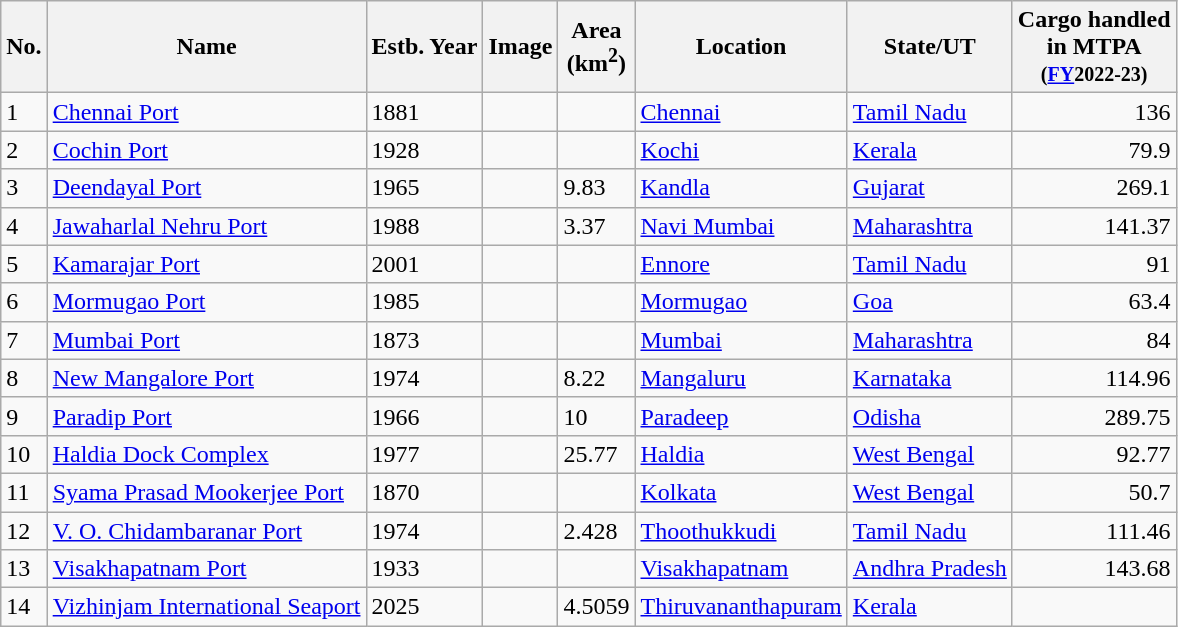<table class="wikitable sortable">
<tr>
<th>No.</th>
<th>Name</th>
<th>Estb. Year</th>
<th class=unsortable>Image</th>
<th>Area<br>(km<sup>2</sup>)</th>
<th>Location</th>
<th>State/UT</th>
<th>Cargo handled<br>in MTPA<br><small>(<a href='#'>FY</a>2022-23)</small></th>
</tr>
<tr>
<td>1</td>
<td><a href='#'>Chennai Port</a></td>
<td>1881</td>
<td></td>
<td></td>
<td><a href='#'>Chennai</a></td>
<td align="left"><a href='#'>Tamil Nadu</a></td>
<td align="right">136</td>
</tr>
<tr>
<td>2</td>
<td><a href='#'>Cochin Port</a></td>
<td>1928</td>
<td></td>
<td></td>
<td><a href='#'>Kochi</a></td>
<td align="left"><a href='#'>Kerala</a></td>
<td align="right">79.9</td>
</tr>
<tr>
<td>3</td>
<td><a href='#'>Deendayal Port</a></td>
<td>1965</td>
<td></td>
<td>9.83</td>
<td><a href='#'>Kandla</a></td>
<td align="left"><a href='#'>Gujarat</a></td>
<td align="right">269.1</td>
</tr>
<tr>
<td>4</td>
<td><a href='#'>Jawaharlal Nehru Port</a></td>
<td>1988</td>
<td></td>
<td>3.37</td>
<td><a href='#'>Navi Mumbai</a></td>
<td align="left"><a href='#'>Maharashtra</a></td>
<td align="right">141.37</td>
</tr>
<tr>
<td>5</td>
<td><a href='#'>Kamarajar Port</a></td>
<td>2001</td>
<td></td>
<td></td>
<td><a href='#'>Ennore</a></td>
<td align="left"><a href='#'>Tamil Nadu</a></td>
<td align="right">91</td>
</tr>
<tr>
<td>6</td>
<td><a href='#'>Mormugao Port</a></td>
<td>1985</td>
<td><br></td>
<td></td>
<td><a href='#'>Mormugao</a></td>
<td align="left"><a href='#'>Goa</a></td>
<td align="right">63.4</td>
</tr>
<tr>
<td>7</td>
<td><a href='#'>Mumbai Port</a></td>
<td>1873</td>
<td></td>
<td></td>
<td><a href='#'>Mumbai</a></td>
<td align="left"><a href='#'>Maharashtra</a></td>
<td align="right">84</td>
</tr>
<tr>
<td>8</td>
<td><a href='#'>New Mangalore Port</a></td>
<td>1974</td>
<td></td>
<td>8.22</td>
<td><a href='#'>Mangaluru</a></td>
<td align="left"><a href='#'>Karnataka</a></td>
<td align="right">114.96</td>
</tr>
<tr>
<td>9</td>
<td><a href='#'>Paradip Port</a></td>
<td>1966</td>
<td></td>
<td>10</td>
<td><a href='#'>Paradeep</a></td>
<td align="left"><a href='#'>Odisha</a></td>
<td align="right">289.75</td>
</tr>
<tr>
<td>10</td>
<td><a href='#'>Haldia Dock Complex</a></td>
<td>1977</td>
<td></td>
<td>25.77</td>
<td><a href='#'>Haldia</a></td>
<td align="left"><a href='#'>West Bengal</a></td>
<td align="right">92.77</td>
</tr>
<tr>
<td>11</td>
<td><a href='#'>Syama Prasad Mookerjee Port</a></td>
<td>1870</td>
<td></td>
<td></td>
<td><a href='#'>Kolkata</a></td>
<td align="left"><a href='#'>West Bengal</a></td>
<td align="right">50.7</td>
</tr>
<tr>
<td>12</td>
<td><a href='#'>V. O. Chidambaranar Port</a></td>
<td>1974</td>
<td></td>
<td>2.428</td>
<td><a href='#'>Thoothukkudi</a></td>
<td align="left"><a href='#'>Tamil Nadu</a></td>
<td align="right">111.46</td>
</tr>
<tr>
<td>13</td>
<td><a href='#'>Visakhapatnam Port</a></td>
<td>1933</td>
<td></td>
<td></td>
<td><a href='#'>Visakhapatnam</a></td>
<td align="left"><a href='#'>Andhra Pradesh</a></td>
<td align="right">143.68</td>
</tr>
<tr>
<td>14</td>
<td><a href='#'>Vizhinjam International Seaport</a></td>
<td>2025</td>
<td></td>
<td>4.5059</td>
<td><a href='#'>Thiruvananthapuram</a></td>
<td align="left"><a href='#'>Kerala</a></td>
<td align="right"></td>
</tr>
</table>
